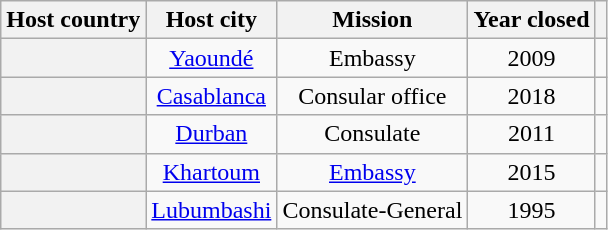<table class="wikitable plainrowheaders"style=" text-align:center;">
<tr>
<th scope="col">Host country</th>
<th scope="col">Host city</th>
<th scope="col">Mission</th>
<th scope="col">Year closed</th>
<th scope="col"></th>
</tr>
<tr>
<th scope="row"></th>
<td><a href='#'>Yaoundé</a></td>
<td>Embassy</td>
<td>2009</td>
<td></td>
</tr>
<tr>
<th scope="row"></th>
<td><a href='#'>Casablanca</a></td>
<td>Consular office</td>
<td>2018</td>
<td></td>
</tr>
<tr>
<th scope="row"></th>
<td><a href='#'>Durban</a></td>
<td>Consulate</td>
<td>2011</td>
<td></td>
</tr>
<tr>
<th scope="row"></th>
<td><a href='#'>Khartoum</a></td>
<td><a href='#'>Embassy</a></td>
<td>2015</td>
<td></td>
</tr>
<tr>
<th scope="row"></th>
<td><a href='#'>Lubumbashi</a></td>
<td>Consulate-General</td>
<td>1995</td>
<td></td>
</tr>
</table>
